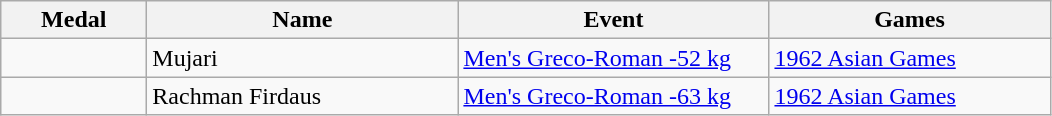<table class="wikitable sortable" style="font-size:100%">
<tr>
<th width="90">Medal</th>
<th width="200">Name</th>
<th width="200">Event</th>
<th width="180">Games</th>
</tr>
<tr>
<td></td>
<td>Mujari</td>
<td><a href='#'>Men's Greco-Roman -52 kg</a></td>
<td><a href='#'>1962 Asian Games</a></td>
</tr>
<tr>
<td></td>
<td>Rachman Firdaus</td>
<td><a href='#'>Men's Greco-Roman -63 kg</a></td>
<td><a href='#'>1962 Asian Games</a></td>
</tr>
</table>
